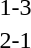<table style="text-align:center">
<tr>
<th width=200></th>
<th width=100></th>
<th width=200></th>
</tr>
<tr>
<td align=right></td>
<td>1-3</td>
<td align=left></td>
</tr>
<tr>
<td align=right></td>
<td>2-1</td>
<td align=left></td>
</tr>
</table>
